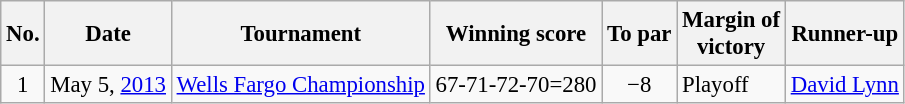<table class="wikitable" style="font-size:95%;">
<tr>
<th>No.</th>
<th>Date</th>
<th>Tournament</th>
<th>Winning score</th>
<th>To par</th>
<th>Margin of<br>victory</th>
<th>Runner-up</th>
</tr>
<tr>
<td align=center>1</td>
<td align=right>May 5, <a href='#'>2013</a></td>
<td><a href='#'>Wells Fargo Championship</a></td>
<td align=right>67-71-72-70=280</td>
<td align=center>−8</td>
<td>Playoff</td>
<td> <a href='#'>David Lynn</a></td>
</tr>
</table>
